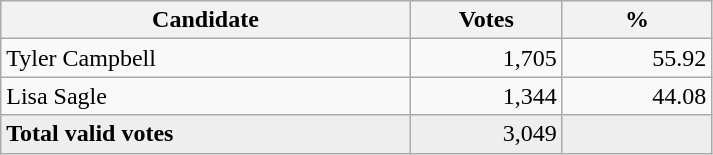<table style="width:475px;" class="wikitable">
<tr>
<th align="center">Candidate</th>
<th align="center">Votes</th>
<th align="center">%</th>
</tr>
<tr>
<td align="left">Tyler Campbell</td>
<td align="right">1,705</td>
<td align="right">55.92</td>
</tr>
<tr>
<td align="left">Lisa Sagle</td>
<td align="right">1,344</td>
<td align="right">44.08</td>
</tr>
<tr bgcolor="#EEEEEE">
<td align="left"><strong>Total valid votes</strong></td>
<td align="right">3,049</td>
<td align="right"></td>
</tr>
</table>
